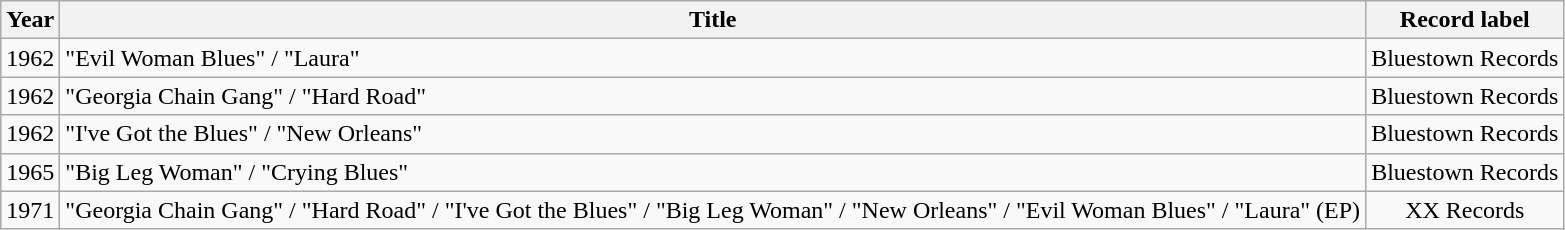<table class="wikitable sortable">
<tr>
<th>Year</th>
<th>Title</th>
<th>Record label</th>
</tr>
<tr>
<td>1962</td>
<td>"Evil Woman Blues" / "Laura"</td>
<td style="text-align:center;">Bluestown Records</td>
</tr>
<tr>
<td>1962</td>
<td>"Georgia Chain Gang" / "Hard Road"</td>
<td style="text-align:center;">Bluestown Records</td>
</tr>
<tr>
<td>1962</td>
<td>"I've Got the Blues" / "New Orleans"</td>
<td style="text-align:center;">Bluestown Records</td>
</tr>
<tr>
<td>1965</td>
<td>"Big Leg Woman" / "Crying Blues"</td>
<td style="text-align:center;">Bluestown Records</td>
</tr>
<tr>
<td>1971</td>
<td>"Georgia Chain Gang" / "Hard Road" / "I've Got the Blues" / "Big Leg Woman" / "New Orleans" / "Evil Woman Blues" / "Laura" (EP)</td>
<td style="text-align:center;">XX Records</td>
</tr>
</table>
